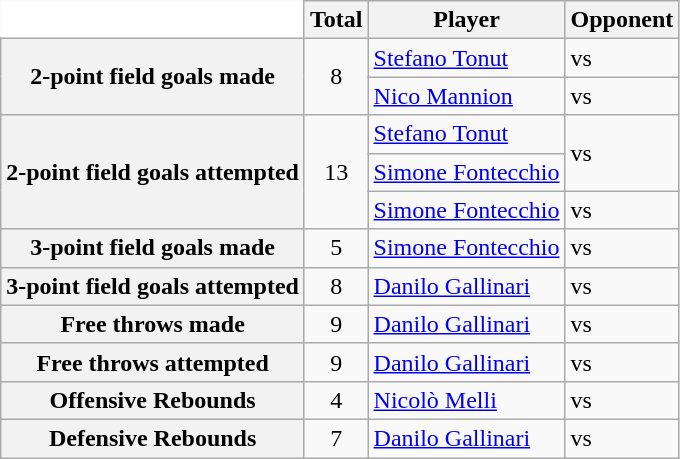<table class=wikitable style="border: none;">
<tr>
<th style="border: white; background: white;"></th>
<th>Total</th>
<th>Player</th>
<th>Opponent</th>
</tr>
<tr>
<th rowspan=2>2-point field goals made</th>
<td rowspan=2 align=center>8</td>
<td><a href='#'>Stefano Tonut</a></td>
<td>vs </td>
</tr>
<tr>
<td><a href='#'>Nico Mannion</a></td>
<td>vs </td>
</tr>
<tr>
<th rowspan=3>2-point field goals attempted</th>
<td rowspan=3 align=center>13</td>
<td><a href='#'>Stefano Tonut</a></td>
<td rowspan=2>vs </td>
</tr>
<tr>
<td><a href='#'>Simone Fontecchio</a></td>
</tr>
<tr>
<td><a href='#'>Simone Fontecchio</a></td>
<td>vs </td>
</tr>
<tr>
<th>3-point field goals made</th>
<td align=center>5</td>
<td><a href='#'>Simone Fontecchio</a></td>
<td>vs </td>
</tr>
<tr>
<th>3-point field goals attempted</th>
<td align=center>8</td>
<td><a href='#'>Danilo Gallinari</a></td>
<td>vs </td>
</tr>
<tr>
<th>Free throws made</th>
<td align=center>9</td>
<td><a href='#'>Danilo Gallinari</a></td>
<td>vs </td>
</tr>
<tr>
<th>Free throws attempted</th>
<td align=center>9</td>
<td><a href='#'>Danilo Gallinari</a></td>
<td>vs </td>
</tr>
<tr>
<th>Offensive Rebounds</th>
<td align=center>4</td>
<td><a href='#'>Nicolò Melli</a></td>
<td>vs </td>
</tr>
<tr>
<th>Defensive Rebounds</th>
<td align=center>7</td>
<td><a href='#'>Danilo Gallinari</a></td>
<td>vs </td>
</tr>
</table>
